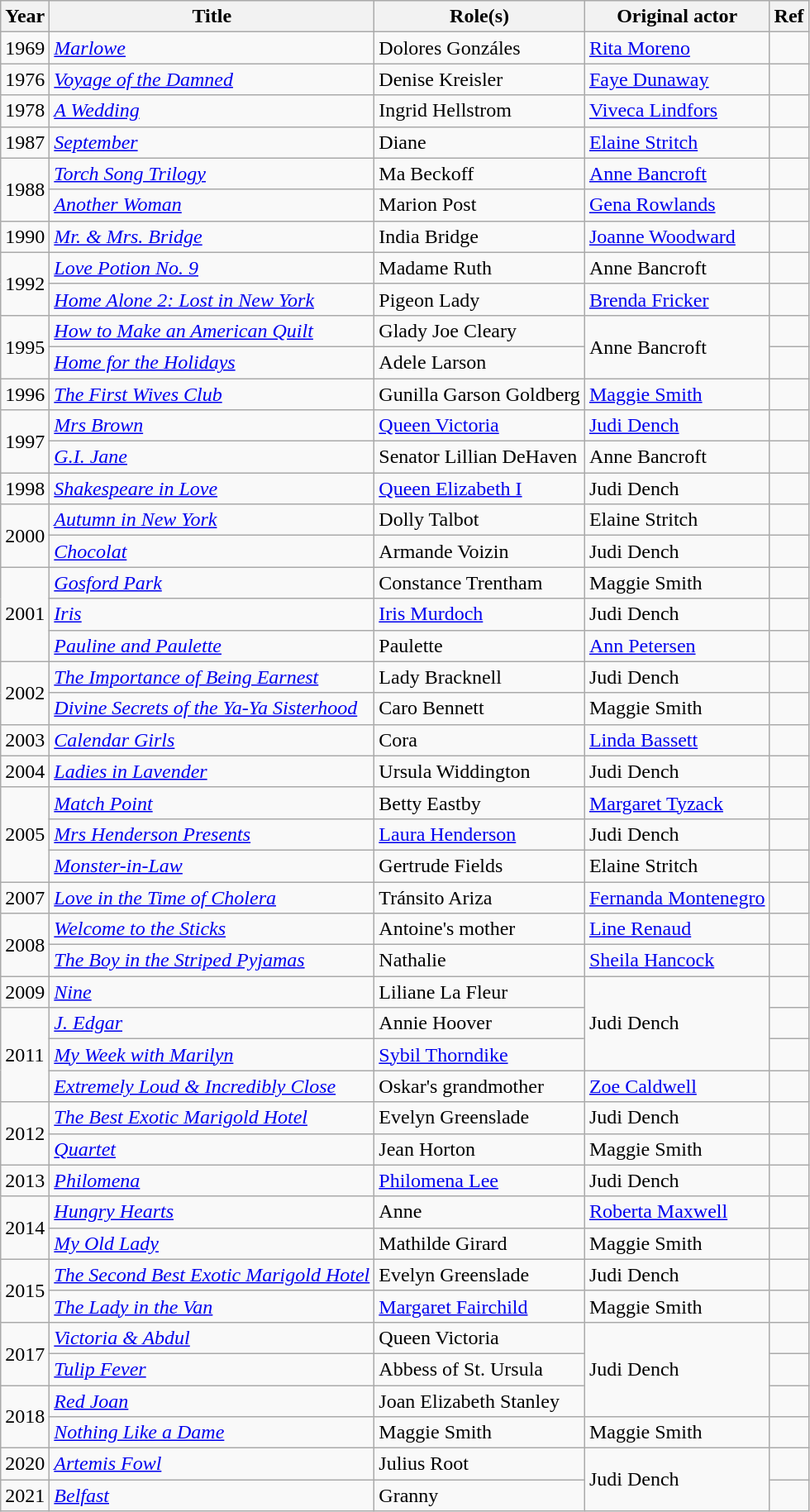<table class="wikitable plainrowheaders sortable">
<tr>
<th scope="col">Year</th>
<th scope="col">Title</th>
<th scope="col">Role(s)</th>
<th scope="col">Original actor</th>
<th scope="col" class="unsortable">Ref</th>
</tr>
<tr>
<td>1969</td>
<td><em><a href='#'>Marlowe</a></em></td>
<td>Dolores Gonzáles</td>
<td><a href='#'>Rita Moreno</a></td>
<td></td>
</tr>
<tr>
<td>1976</td>
<td><em><a href='#'>Voyage of the Damned</a></em></td>
<td>Denise Kreisler</td>
<td><a href='#'>Faye Dunaway</a></td>
<td></td>
</tr>
<tr>
<td>1978</td>
<td><em><a href='#'>A Wedding</a></em></td>
<td>Ingrid Hellstrom</td>
<td><a href='#'>Viveca Lindfors</a></td>
<td></td>
</tr>
<tr>
<td>1987</td>
<td><em><a href='#'>September</a></em></td>
<td>Diane</td>
<td><a href='#'>Elaine Stritch</a></td>
<td></td>
</tr>
<tr>
<td rowspan=2>1988</td>
<td><em><a href='#'>Torch Song Trilogy</a></em></td>
<td>Ma Beckoff</td>
<td><a href='#'>Anne Bancroft</a></td>
<td></td>
</tr>
<tr>
<td><em><a href='#'>Another Woman</a></em></td>
<td>Marion Post</td>
<td><a href='#'>Gena Rowlands</a></td>
<td></td>
</tr>
<tr>
<td>1990</td>
<td><em><a href='#'>Mr. & Mrs. Bridge</a></em></td>
<td>India Bridge</td>
<td><a href='#'>Joanne Woodward</a></td>
<td></td>
</tr>
<tr>
<td rowspan=2>1992</td>
<td><em><a href='#'>Love Potion No. 9</a></em></td>
<td>Madame Ruth</td>
<td>Anne Bancroft</td>
<td></td>
</tr>
<tr>
<td><em><a href='#'>Home Alone 2: Lost in New York</a></em></td>
<td>Pigeon Lady</td>
<td><a href='#'>Brenda Fricker</a></td>
<td></td>
</tr>
<tr>
<td rowspan=2>1995</td>
<td><em><a href='#'>How to Make an American Quilt</a></em></td>
<td>Glady Joe Cleary</td>
<td rowspan=2>Anne Bancroft</td>
<td></td>
</tr>
<tr>
<td><em><a href='#'>Home for the Holidays</a></em></td>
<td>Adele Larson</td>
<td></td>
</tr>
<tr>
<td>1996</td>
<td><em><a href='#'>The First Wives Club</a></em></td>
<td>Gunilla Garson Goldberg</td>
<td><a href='#'>Maggie Smith</a></td>
<td></td>
</tr>
<tr>
<td rowspan=2>1997</td>
<td><em><a href='#'>Mrs Brown</a></em></td>
<td><a href='#'>Queen Victoria</a></td>
<td><a href='#'>Judi Dench</a></td>
<td></td>
</tr>
<tr>
<td><em><a href='#'>G.I. Jane</a></em></td>
<td>Senator Lillian DeHaven</td>
<td>Anne Bancroft</td>
<td></td>
</tr>
<tr>
<td>1998</td>
<td><em><a href='#'>Shakespeare in Love</a></em></td>
<td><a href='#'>Queen Elizabeth I</a></td>
<td>Judi Dench</td>
<td></td>
</tr>
<tr>
<td rowspan=2>2000</td>
<td><em><a href='#'>Autumn in New York</a></em></td>
<td>Dolly Talbot</td>
<td>Elaine Stritch</td>
<td></td>
</tr>
<tr>
<td><em><a href='#'>Chocolat</a></em></td>
<td>Armande Voizin</td>
<td>Judi Dench</td>
<td></td>
</tr>
<tr>
<td rowspan=3>2001</td>
<td><em><a href='#'>Gosford Park</a></em></td>
<td>Constance Trentham</td>
<td>Maggie Smith</td>
<td></td>
</tr>
<tr>
<td><em><a href='#'>Iris</a></em></td>
<td><a href='#'>Iris Murdoch</a></td>
<td>Judi Dench</td>
<td></td>
</tr>
<tr>
<td><em><a href='#'>Pauline and Paulette</a></em></td>
<td>Paulette</td>
<td><a href='#'>Ann Petersen</a></td>
<td></td>
</tr>
<tr>
<td rowspan=2>2002</td>
<td><em><a href='#'>The Importance of Being Earnest</a></em></td>
<td>Lady Bracknell</td>
<td>Judi Dench</td>
<td></td>
</tr>
<tr>
<td><em><a href='#'>Divine Secrets of the Ya-Ya Sisterhood</a></em></td>
<td>Caro Bennett</td>
<td>Maggie Smith</td>
<td></td>
</tr>
<tr>
<td>2003</td>
<td><em><a href='#'>Calendar Girls</a></em></td>
<td>Cora</td>
<td><a href='#'>Linda Bassett</a></td>
<td></td>
</tr>
<tr>
<td>2004</td>
<td><em><a href='#'>Ladies in Lavender</a></em></td>
<td>Ursula Widdington</td>
<td>Judi Dench</td>
<td></td>
</tr>
<tr>
<td rowspan=3>2005</td>
<td><em><a href='#'>Match Point</a></em></td>
<td>Betty Eastby</td>
<td><a href='#'>Margaret Tyzack</a></td>
<td></td>
</tr>
<tr>
<td><em><a href='#'>Mrs Henderson Presents</a></em></td>
<td><a href='#'>Laura Henderson</a></td>
<td>Judi Dench</td>
<td></td>
</tr>
<tr>
<td><em><a href='#'>Monster-in-Law</a></em></td>
<td>Gertrude Fields</td>
<td>Elaine Stritch</td>
<td></td>
</tr>
<tr>
<td>2007</td>
<td><em><a href='#'>Love in the Time of Cholera</a></em></td>
<td>Tránsito Ariza</td>
<td><a href='#'>Fernanda Montenegro</a></td>
<td></td>
</tr>
<tr>
<td rowspan=2>2008</td>
<td><em><a href='#'>Welcome to the Sticks</a></em></td>
<td>Antoine's mother</td>
<td><a href='#'>Line Renaud</a></td>
<td></td>
</tr>
<tr>
<td><em><a href='#'>The Boy in the Striped Pyjamas</a></em></td>
<td>Nathalie</td>
<td><a href='#'>Sheila Hancock</a></td>
<td></td>
</tr>
<tr>
<td>2009</td>
<td><em><a href='#'>Nine</a></em></td>
<td>Liliane La Fleur</td>
<td rowspan=3>Judi Dench</td>
<td></td>
</tr>
<tr>
<td rowspan=3>2011</td>
<td><em><a href='#'>J. Edgar</a></em></td>
<td>Annie Hoover</td>
<td></td>
</tr>
<tr>
<td><em><a href='#'>My Week with Marilyn</a></em></td>
<td><a href='#'>Sybil Thorndike</a></td>
<td></td>
</tr>
<tr>
<td><em><a href='#'>Extremely Loud & Incredibly Close</a></em></td>
<td>Oskar's grandmother</td>
<td><a href='#'>Zoe Caldwell</a></td>
<td></td>
</tr>
<tr>
<td rowspan=2>2012</td>
<td><em><a href='#'>The Best Exotic Marigold Hotel</a></em></td>
<td>Evelyn Greenslade</td>
<td>Judi Dench</td>
<td></td>
</tr>
<tr>
<td><em><a href='#'>Quartet</a></em></td>
<td>Jean Horton</td>
<td>Maggie Smith</td>
<td></td>
</tr>
<tr>
<td>2013</td>
<td><em><a href='#'>Philomena</a></em></td>
<td><a href='#'>Philomena Lee</a></td>
<td>Judi Dench</td>
<td></td>
</tr>
<tr>
<td rowspan=2>2014</td>
<td><em><a href='#'>Hungry Hearts</a></em></td>
<td>Anne</td>
<td><a href='#'>Roberta Maxwell</a></td>
<td></td>
</tr>
<tr>
<td><em><a href='#'>My Old Lady</a></em></td>
<td>Mathilde Girard</td>
<td>Maggie Smith</td>
<td></td>
</tr>
<tr>
<td rowspan=2>2015</td>
<td><em><a href='#'>The Second Best Exotic Marigold Hotel</a></em></td>
<td>Evelyn Greenslade</td>
<td>Judi Dench</td>
<td></td>
</tr>
<tr>
<td><em><a href='#'>The Lady in the Van</a></em></td>
<td><a href='#'>Margaret Fairchild</a></td>
<td>Maggie Smith</td>
<td></td>
</tr>
<tr>
<td rowspan=2>2017</td>
<td><em><a href='#'>Victoria & Abdul</a></em></td>
<td>Queen Victoria</td>
<td rowspan=3>Judi Dench</td>
<td></td>
</tr>
<tr>
<td><em><a href='#'>Tulip Fever</a></em></td>
<td>Abbess of St. Ursula</td>
<td></td>
</tr>
<tr>
<td rowspan=2>2018</td>
<td><em><a href='#'>Red Joan</a></em></td>
<td>Joan Elizabeth Stanley</td>
<td></td>
</tr>
<tr>
<td><em><a href='#'>Nothing Like a Dame</a></em></td>
<td>Maggie Smith</td>
<td>Maggie Smith</td>
<td></td>
</tr>
<tr>
<td>2020</td>
<td><em><a href='#'>Artemis Fowl</a></em></td>
<td>Julius Root</td>
<td rowspan=2>Judi Dench</td>
<td></td>
</tr>
<tr>
<td>2021</td>
<td><em><a href='#'>Belfast</a></em></td>
<td>Granny</td>
<td></td>
</tr>
</table>
